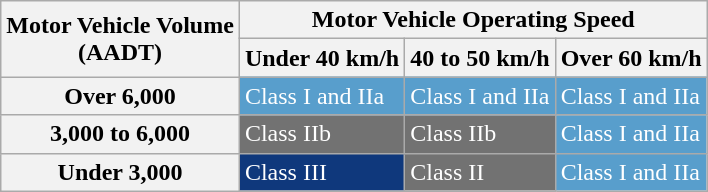<table class="wikitable">
<tr>
<th rowspan=2>Motor Vehicle Volume<br>(AADT)</th>
<th colspan=3>Motor Vehicle Operating Speed</th>
</tr>
<tr>
<th>Under 40 km/h</th>
<th>40 to 50 km/h</th>
<th>Over 60 km/h</th>
</tr>
<tr>
<th>Over 6,000</th>
<td style="background-color:#589ecc; color:#fff;">Class I and IIa</td>
<td style="background-color:#589ecc; color:#fff;">Class I and IIa</td>
<td style="background-color:#589ecc; color:#fff;">Class I and IIa</td>
</tr>
<tr>
<th>3,000 to 6,000</th>
<td style="background-color:#727272; color:#fff;">Class IIb</td>
<td style="background-color:#727272; color:#fff;">Class IIb</td>
<td style="background-color:#589ecc; color:#fff;">Class I and IIa</td>
</tr>
<tr>
<th>Under 3,000</th>
<td style="background-color:#0f387c; color:#fff;">Class III</td>
<td style="background-color:#727272; color:#fff;">Class II</td>
<td style="background-color:#589ecc; color:#fff;">Class I and IIa</td>
</tr>
</table>
